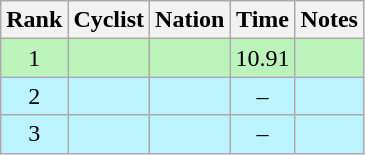<table class="wikitable sortable" style="text-align:center">
<tr>
<th>Rank</th>
<th>Cyclist</th>
<th>Nation</th>
<th>Time</th>
<th>Notes</th>
</tr>
<tr bgcolor=bbf3bb>
<td>1</td>
<td align=left></td>
<td align=left></td>
<td>10.91</td>
<td></td>
</tr>
<tr bgcolor=bbf3ff>
<td>2</td>
<td align=left></td>
<td align=left></td>
<td>–</td>
<td></td>
</tr>
<tr bgcolor=bbf3ff>
<td>3</td>
<td align=left></td>
<td align=left></td>
<td>–</td>
<td></td>
</tr>
</table>
